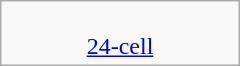<table class=wikitable align=right width=160>
<tr align=center>
<td><br><a href='#'>24-cell</a><br></td>
</tr>
</table>
